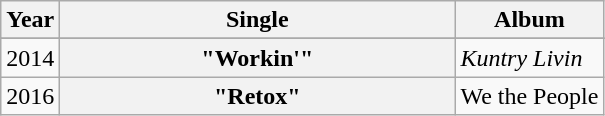<table class="wikitable plainrowheaders" style="text-align:center;">
<tr>
<th rowspan="1">Year</th>
<th rowspan="1" style="width:16em;">Single</th>
<th rowspan="1">Album</th>
</tr>
<tr style="font-size:smaller;">
</tr>
<tr>
<td>2014</td>
<th scope="row">"Workin'" </th>
<td align="left"><em>Kuntry Livin<strong></td>
</tr>
<tr>
<td>2016</td>
<th scope="row">"Retox" </th>
<td align="left"></em>We the People<em></td>
</tr>
</table>
